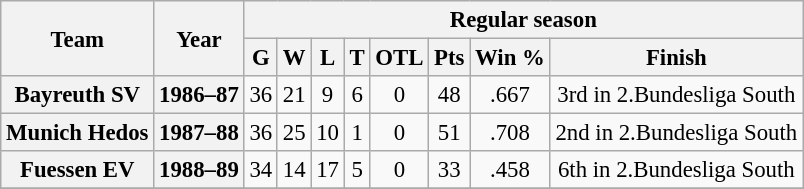<table class="wikitable" style="font-size: 95%; text-align:center;">
<tr>
<th rowspan="2">Team</th>
<th rowspan="2">Year</th>
<th colspan="8">Regular season</th>
</tr>
<tr>
<th>G</th>
<th>W</th>
<th>L</th>
<th>T</th>
<th>OTL</th>
<th>Pts</th>
<th>Win %</th>
<th>Finish</th>
</tr>
<tr>
<th rowspan="1">Bayreuth SV</th>
<th>1986–87</th>
<td>36</td>
<td>21</td>
<td>9</td>
<td>6</td>
<td>0</td>
<td>48</td>
<td>.667</td>
<td>3rd in 2.Bundesliga South</td>
</tr>
<tr>
<th rowspan="1">Munich Hedos</th>
<th>1987–88</th>
<td>36</td>
<td>25</td>
<td>10</td>
<td>1</td>
<td>0</td>
<td>51</td>
<td>.708</td>
<td>2nd in 2.Bundesliga South</td>
</tr>
<tr>
<th rowspan="1">Fuessen EV</th>
<th>1988–89</th>
<td>34</td>
<td>14</td>
<td>17</td>
<td>5</td>
<td>0</td>
<td>33</td>
<td>.458</td>
<td>6th in 2.Bundesliga South</td>
</tr>
<tr>
</tr>
</table>
